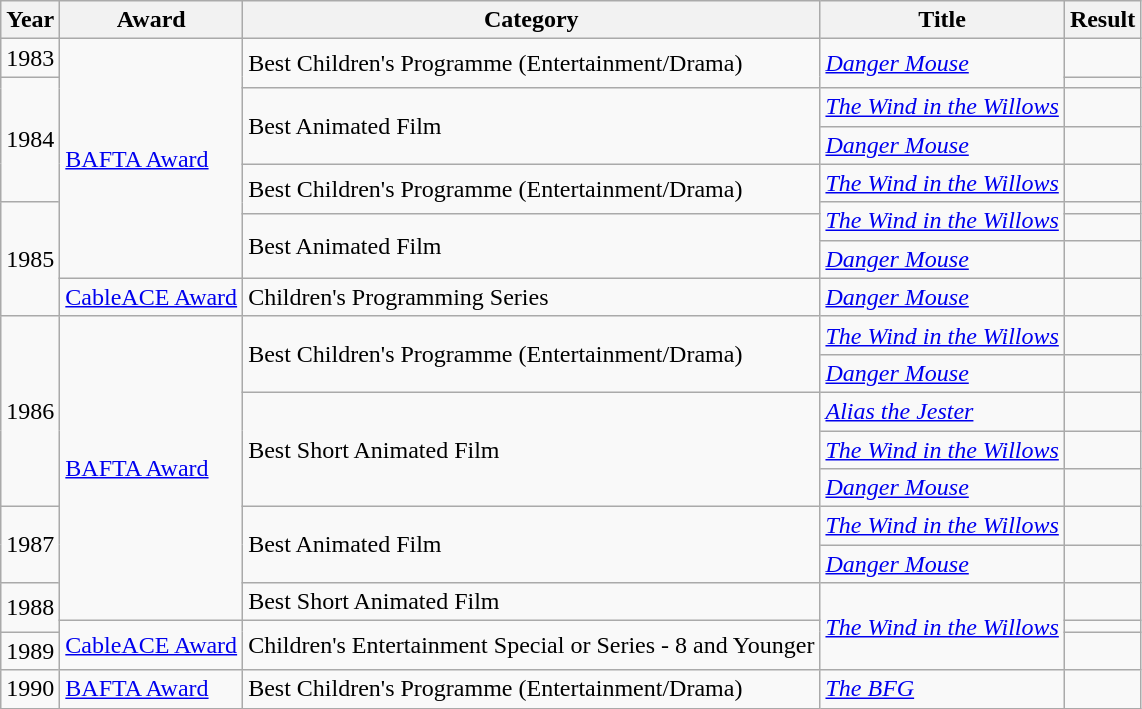<table class="wikitable">
<tr>
<th>Year</th>
<th>Award</th>
<th>Category</th>
<th>Title</th>
<th>Result</th>
</tr>
<tr>
<td>1983</td>
<td rowspan="8"><a href='#'>BAFTA Award</a></td>
<td rowspan="2">Best Children's Programme (Entertainment/Drama)</td>
<td rowspan="2"><em><a href='#'>Danger Mouse</a></em></td>
<td></td>
</tr>
<tr>
<td rowspan="4">1984</td>
<td></td>
</tr>
<tr>
<td rowspan="2">Best Animated Film</td>
<td><em><a href='#'>The Wind in the Willows</a></em></td>
<td></td>
</tr>
<tr>
<td><em><a href='#'>Danger Mouse</a></em></td>
<td></td>
</tr>
<tr>
<td rowspan="2">Best Children's Programme (Entertainment/Drama)</td>
<td><em><a href='#'>The Wind in the Willows</a></em></td>
<td></td>
</tr>
<tr>
<td rowspan="4">1985</td>
<td rowspan="2"><em><a href='#'>The Wind in the Willows</a></em></td>
<td></td>
</tr>
<tr>
<td rowspan="2">Best Animated Film</td>
<td></td>
</tr>
<tr>
<td><em><a href='#'>Danger Mouse</a></em></td>
<td></td>
</tr>
<tr>
<td><a href='#'>CableACE Award</a></td>
<td>Children's Programming Series</td>
<td><em><a href='#'>Danger Mouse</a></em></td>
<td></td>
</tr>
<tr>
<td rowspan="5">1986</td>
<td rowspan="8"><a href='#'>BAFTA Award</a></td>
<td rowspan="2">Best Children's Programme (Entertainment/Drama)</td>
<td><em><a href='#'>The Wind in the Willows</a></em></td>
<td></td>
</tr>
<tr>
<td><em><a href='#'>Danger Mouse</a></em></td>
<td></td>
</tr>
<tr>
<td rowspan="3">Best Short Animated Film</td>
<td><em><a href='#'>Alias the Jester</a></em></td>
<td></td>
</tr>
<tr>
<td><em><a href='#'>The Wind in the Willows</a></em></td>
<td></td>
</tr>
<tr>
<td><em><a href='#'>Danger Mouse</a></em></td>
<td></td>
</tr>
<tr>
<td rowspan="2">1987</td>
<td rowspan="2">Best Animated Film</td>
<td><em><a href='#'>The Wind in the Willows</a></em></td>
<td></td>
</tr>
<tr>
<td><em><a href='#'>Danger Mouse</a></em></td>
<td></td>
</tr>
<tr>
<td rowspan="2">1988</td>
<td>Best Short Animated Film</td>
<td rowspan="3"><em><a href='#'>The Wind in the Willows</a></em></td>
<td></td>
</tr>
<tr>
<td rowspan="2"><a href='#'>CableACE Award</a></td>
<td rowspan="2">Children's Entertainment Special or Series - 8 and Younger</td>
<td></td>
</tr>
<tr>
<td>1989</td>
<td></td>
</tr>
<tr>
<td>1990</td>
<td><a href='#'>BAFTA Award</a></td>
<td>Best Children's Programme (Entertainment/Drama)</td>
<td><em><a href='#'>The BFG</a></em></td>
<td></td>
</tr>
</table>
